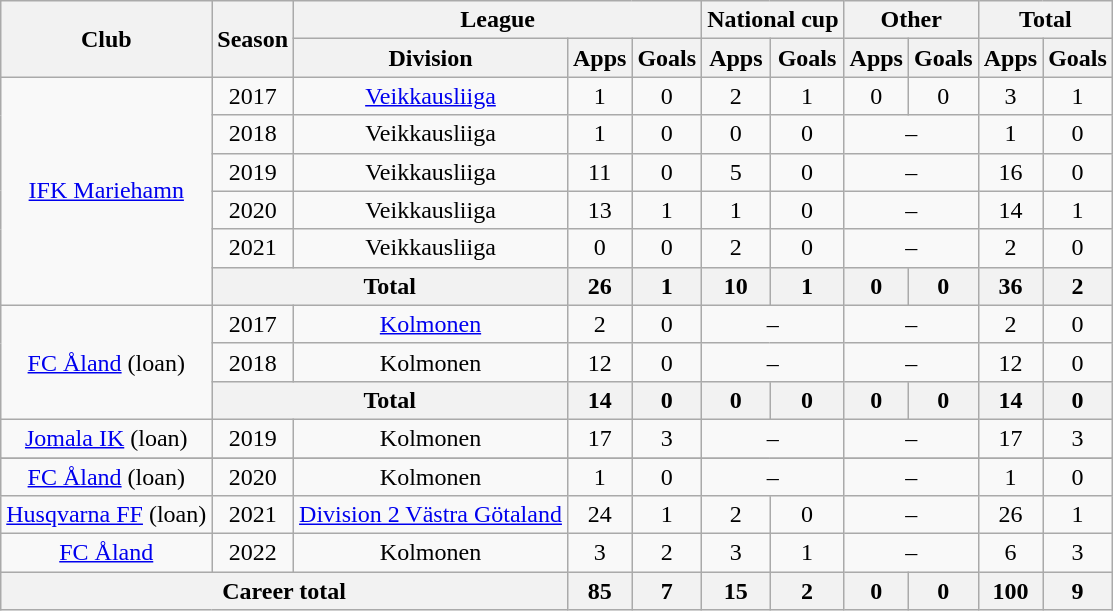<table class="wikitable" style="text-align:center">
<tr>
<th rowspan="2">Club</th>
<th rowspan="2">Season</th>
<th colspan="3">League</th>
<th colspan="2">National cup</th>
<th colspan="2">Other</th>
<th colspan="2">Total</th>
</tr>
<tr>
<th>Division</th>
<th>Apps</th>
<th>Goals</th>
<th>Apps</th>
<th>Goals</th>
<th>Apps</th>
<th>Goals</th>
<th>Apps</th>
<th>Goals</th>
</tr>
<tr>
<td rowspan="6"><a href='#'>IFK Mariehamn</a></td>
<td>2017</td>
<td><a href='#'>Veikkausliiga</a></td>
<td>1</td>
<td>0</td>
<td>2</td>
<td>1</td>
<td>0</td>
<td>0</td>
<td>3</td>
<td>1</td>
</tr>
<tr>
<td>2018</td>
<td>Veikkausliiga</td>
<td>1</td>
<td>0</td>
<td>0</td>
<td>0</td>
<td colspan="2">–</td>
<td>1</td>
<td>0</td>
</tr>
<tr>
<td>2019</td>
<td>Veikkausliiga</td>
<td>11</td>
<td>0</td>
<td>5</td>
<td>0</td>
<td colspan="2">–</td>
<td>16</td>
<td>0</td>
</tr>
<tr>
<td>2020</td>
<td>Veikkausliiga</td>
<td>13</td>
<td>1</td>
<td>1</td>
<td>0</td>
<td colspan="2">–</td>
<td>14</td>
<td>1</td>
</tr>
<tr>
<td>2021</td>
<td>Veikkausliiga</td>
<td>0</td>
<td>0</td>
<td>2</td>
<td>0</td>
<td colspan="2">–</td>
<td>2</td>
<td>0</td>
</tr>
<tr>
<th colspan="2">Total</th>
<th>26</th>
<th>1</th>
<th>10</th>
<th>1</th>
<th>0</th>
<th>0</th>
<th>36</th>
<th>2</th>
</tr>
<tr>
<td rowspan="3"><a href='#'>FC Åland</a> (loan)</td>
<td>2017</td>
<td><a href='#'>Kolmonen</a></td>
<td>2</td>
<td>0</td>
<td colspan="2">–</td>
<td colspan="2">–</td>
<td>2</td>
<td>0</td>
</tr>
<tr>
<td>2018</td>
<td>Kolmonen</td>
<td>12</td>
<td>0</td>
<td colspan="2">–</td>
<td colspan="2">–</td>
<td>12</td>
<td>0</td>
</tr>
<tr>
<th colspan="2">Total</th>
<th>14</th>
<th>0</th>
<th>0</th>
<th>0</th>
<th>0</th>
<th>0</th>
<th>14</th>
<th>0</th>
</tr>
<tr>
<td><a href='#'>Jomala IK</a> (loan)</td>
<td>2019</td>
<td>Kolmonen</td>
<td>17</td>
<td>3</td>
<td colspan="2">–</td>
<td colspan="2">–</td>
<td>17</td>
<td>3</td>
</tr>
<tr>
</tr>
<tr>
<td><a href='#'>FC Åland</a> (loan)</td>
<td>2020</td>
<td>Kolmonen</td>
<td>1</td>
<td>0</td>
<td colspan="2">–</td>
<td colspan="2">–</td>
<td>1</td>
<td>0</td>
</tr>
<tr>
<td><a href='#'>Husqvarna FF</a> (loan)</td>
<td>2021</td>
<td><a href='#'>Division 2 Västra Götaland</a></td>
<td>24</td>
<td>1</td>
<td>2</td>
<td>0</td>
<td colspan="2">–</td>
<td>26</td>
<td>1</td>
</tr>
<tr>
<td><a href='#'>FC Åland</a></td>
<td>2022</td>
<td>Kolmonen</td>
<td>3</td>
<td>2</td>
<td>3</td>
<td>1</td>
<td colspan="2">–</td>
<td>6</td>
<td>3</td>
</tr>
<tr>
<th colspan="3">Career total</th>
<th>85</th>
<th>7</th>
<th>15</th>
<th>2</th>
<th>0</th>
<th>0</th>
<th>100</th>
<th>9</th>
</tr>
</table>
